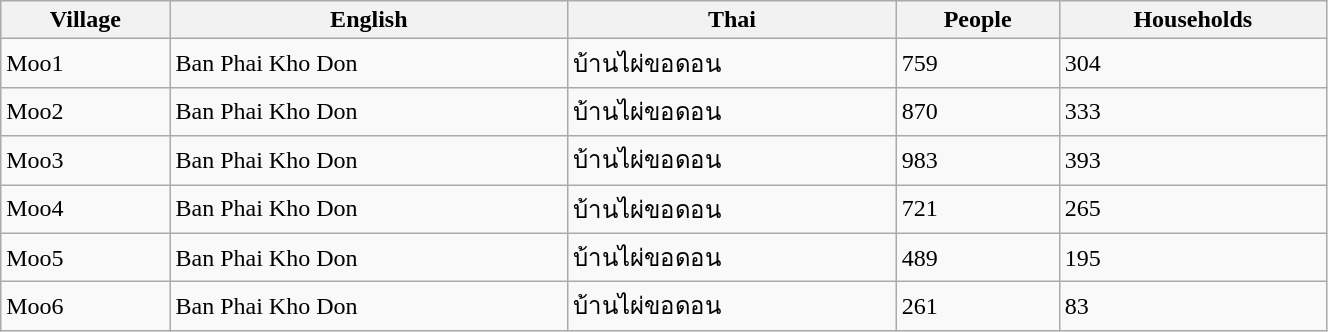<table class="wikitable" style="width:70%;">
<tr>
<th>Village</th>
<th>English</th>
<th>Thai</th>
<th>People</th>
<th>Households</th>
</tr>
<tr>
<td>Moo1</td>
<td>Ban Phai Kho Don</td>
<td>บ้านไผ่ขอดอน</td>
<td>759</td>
<td>304</td>
</tr>
<tr>
<td>Moo2</td>
<td>Ban Phai Kho Don</td>
<td>บ้านไผ่ขอดอน</td>
<td>870</td>
<td>333</td>
</tr>
<tr>
<td>Moo3</td>
<td>Ban Phai Kho Don</td>
<td>บ้านไผ่ขอดอน</td>
<td>983</td>
<td>393</td>
</tr>
<tr>
<td>Moo4</td>
<td>Ban Phai Kho Don</td>
<td>บ้านไผ่ขอดอน</td>
<td>721</td>
<td>265</td>
</tr>
<tr>
<td>Moo5</td>
<td>Ban Phai Kho Don</td>
<td>บ้านไผ่ขอดอน</td>
<td>489</td>
<td>195</td>
</tr>
<tr>
<td>Moo6</td>
<td>Ban Phai Kho Don</td>
<td>บ้านไผ่ขอดอน</td>
<td>261</td>
<td>83</td>
</tr>
</table>
